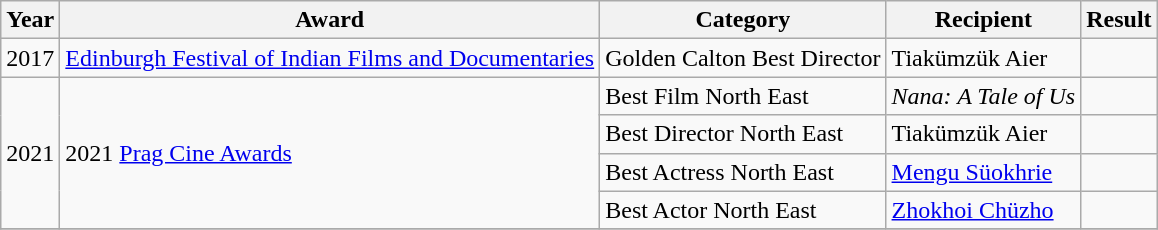<table class="wikitable">
<tr>
<th>Year</th>
<th>Award</th>
<th>Category</th>
<th>Recipient</th>
<th>Result</th>
</tr>
<tr>
<td rowspan=1>2017</td>
<td rowspan=1><a href='#'>Edinburgh Festival of Indian Films and Documentaries</a></td>
<td>Golden Calton Best Director</td>
<td>Tiakümzük Aier</td>
<td></td>
</tr>
<tr>
<td rowspan=4>2021</td>
<td rowspan=4>2021 <a href='#'>Prag Cine Awards</a></td>
<td>Best Film North East</td>
<td><em>Nana: A Tale of Us</em></td>
<td></td>
</tr>
<tr>
<td>Best Director North East</td>
<td>Tiakümzük Aier</td>
<td></td>
</tr>
<tr>
<td>Best Actress North East</td>
<td><a href='#'>Mengu Süokhrie</a></td>
<td></td>
</tr>
<tr>
<td>Best Actor North East</td>
<td><a href='#'>Zhokhoi Chüzho</a></td>
<td></td>
</tr>
<tr>
</tr>
</table>
